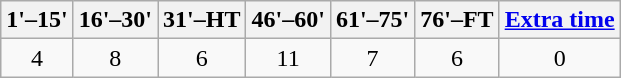<table class="wikitable" style="text-align:center">
<tr>
<th>1'–15'</th>
<th>16'–30'</th>
<th>31'–HT</th>
<th>46'–60'</th>
<th>61'–75'</th>
<th>76'–FT</th>
<th><a href='#'>Extra time</a></th>
</tr>
<tr>
<td>4</td>
<td>8</td>
<td>6</td>
<td>11</td>
<td>7</td>
<td>6</td>
<td>0</td>
</tr>
</table>
